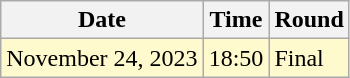<table class="wikitable">
<tr>
<th>Date</th>
<th>Time</th>
<th>Round</th>
</tr>
<tr style=background:lemonchiffon>
<td>November 24, 2023</td>
<td>18:50</td>
<td>Final</td>
</tr>
</table>
